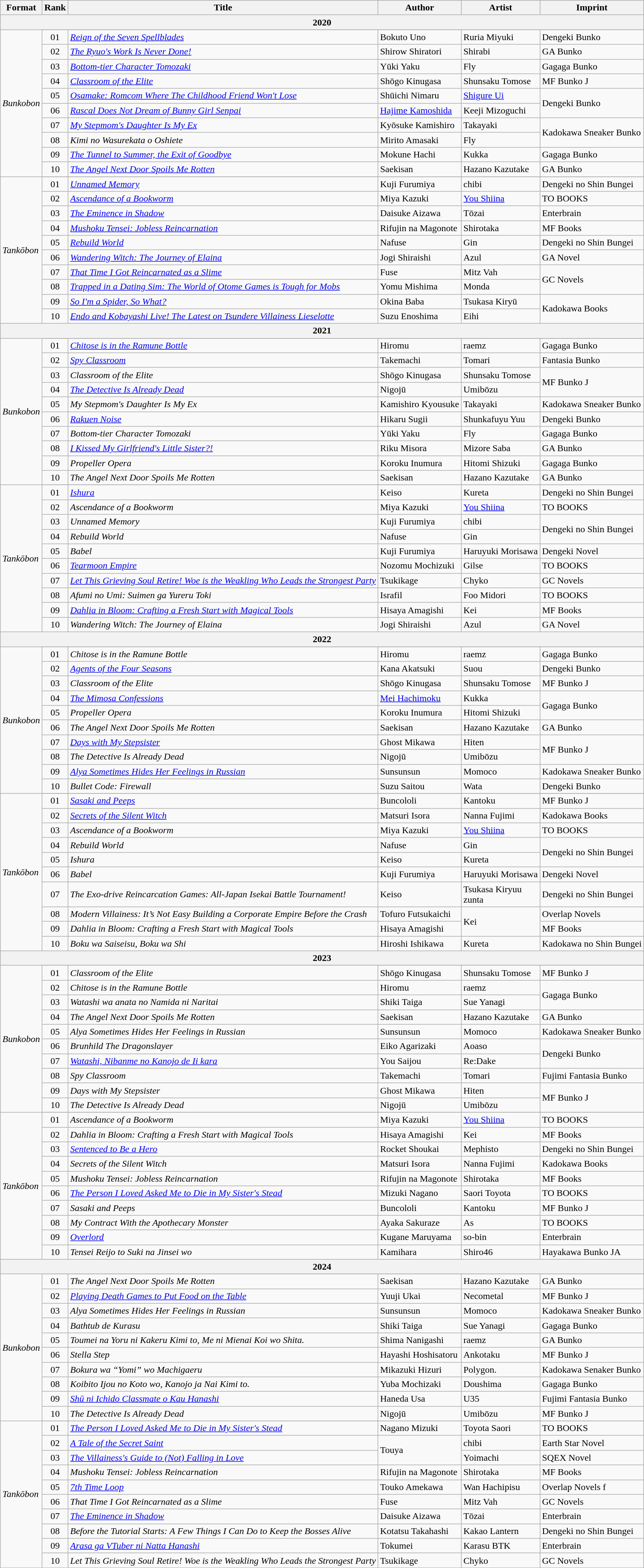<table class="wikitable">
<tr>
<th>Format</th>
<th>Rank</th>
<th>Title</th>
<th>Author</th>
<th>Artist</th>
<th>Imprint</th>
</tr>
<tr>
<th colspan="6">2020</th>
</tr>
<tr>
<td rowspan="11"><em>Bunkobon</em></td>
</tr>
<tr>
<td align="center">01</td>
<td><em><a href='#'>Reign of the Seven Spellblades</a></em></td>
<td>Bokuto Uno</td>
<td>Ruria Miyuki</td>
<td>Dengeki Bunko</td>
</tr>
<tr>
<td align="center">02</td>
<td><em><a href='#'>The Ryuo's Work Is Never Done!</a></em></td>
<td>Shirow Shiratori</td>
<td>Shirabi</td>
<td>GA Bunko</td>
</tr>
<tr>
<td align="center">03</td>
<td><em><a href='#'>Bottom-tier Character Tomozaki</a></em></td>
<td>Yūki Yaku</td>
<td>Fly</td>
<td>Gagaga Bunko</td>
</tr>
<tr>
<td align="center">04</td>
<td><em><a href='#'>Classroom of the Elite</a></em></td>
<td>Shōgo Kinugasa</td>
<td>Shunsaku Tomose</td>
<td>MF Bunko J</td>
</tr>
<tr>
<td align="center">05</td>
<td><em><a href='#'>Osamake: Romcom Where The Childhood Friend Won't Lose</a></em></td>
<td>Shūichi Nimaru</td>
<td><a href='#'>Shigure Ui</a></td>
<td rowspan="2">Dengeki Bunko</td>
</tr>
<tr>
<td align="center">06</td>
<td><em><a href='#'>Rascal Does Not Dream of Bunny Girl Senpai</a></em></td>
<td><a href='#'>Hajime Kamoshida</a></td>
<td>Keeji Mizoguchi</td>
</tr>
<tr>
<td align="center">07</td>
<td><em><a href='#'>My Stepmom's Daughter Is My Ex</a></em></td>
<td>Kyōsuke Kamishiro</td>
<td>Takayaki</td>
<td rowspan="2">Kadokawa Sneaker Bunko</td>
</tr>
<tr>
<td align="center">08</td>
<td><em>Kimi no Wasurekata o Oshiete</em></td>
<td>Mirito Amasaki</td>
<td>Fly</td>
</tr>
<tr>
<td align="center">09</td>
<td><em><a href='#'>The Tunnel to Summer, the Exit of Goodbye</a></em></td>
<td>Mokune Hachi</td>
<td>Kukka</td>
<td>Gagaga Bunko</td>
</tr>
<tr>
<td align="center">10</td>
<td><em><a href='#'>The Angel Next Door Spoils Me Rotten</a></em></td>
<td>Saekisan</td>
<td>Hazano Kazutake</td>
<td>GA Bunko</td>
</tr>
<tr>
<td rowspan="11"><em>Tankōbon</em></td>
</tr>
<tr>
<td align="center">01</td>
<td><em><a href='#'>Unnamed Memory</a></em></td>
<td>Kuji Furumiya</td>
<td>chibi</td>
<td>Dengeki no Shin Bungei</td>
</tr>
<tr>
<td align="center">02</td>
<td><em><a href='#'>Ascendance of a Bookworm</a></em></td>
<td>Miya Kazuki</td>
<td><a href='#'>You Shiina</a></td>
<td>TO BOOKS</td>
</tr>
<tr>
<td align="center">03</td>
<td><em><a href='#'>The Eminence in Shadow</a></em></td>
<td>Daisuke Aizawa</td>
<td>Tōzai</td>
<td>Enterbrain</td>
</tr>
<tr>
<td align="center">04</td>
<td><em><a href='#'>Mushoku Tensei: Jobless Reincarnation</a></em></td>
<td>Rifujin na Magonote</td>
<td>Shirotaka</td>
<td>MF Books</td>
</tr>
<tr>
<td align="center">05</td>
<td><em><a href='#'>Rebuild World</a></em></td>
<td>Nafuse</td>
<td>Gin</td>
<td>Dengeki no Shin Bungei</td>
</tr>
<tr>
<td align="center">06</td>
<td><em><a href='#'>Wandering Witch: The Journey of Elaina</a></em></td>
<td>Jogi Shiraishi</td>
<td>Azul</td>
<td>GA Novel</td>
</tr>
<tr>
<td align="center">07</td>
<td><em><a href='#'>That Time I Got Reincarnated as a Slime</a></em></td>
<td>Fuse</td>
<td>Mitz Vah</td>
<td rowspan="2">GC Novels</td>
</tr>
<tr>
<td align="center">08</td>
<td><em><a href='#'>Trapped in a Dating Sim: The World of Otome Games is Tough for Mobs</a></em></td>
<td>Yomu Mishima</td>
<td>Monda</td>
</tr>
<tr>
<td align="center">09</td>
<td><em><a href='#'>So I'm a Spider, So What?</a></em></td>
<td>Okina Baba</td>
<td>Tsukasa Kiryū</td>
<td rowspan="2">Kadokawa Books</td>
</tr>
<tr>
<td align="center">10</td>
<td><em><a href='#'>Endo and Kobayashi Live! The Latest on Tsundere Villainess Lieselotte</a></em></td>
<td>Suzu Enoshima</td>
<td>Eihi</td>
</tr>
<tr>
<th colspan="6">2021</th>
</tr>
<tr>
<td rowspan="11"><em>Bunkobon</em></td>
</tr>
<tr>
<td align="center">01</td>
<td><em><a href='#'>Chitose is in the Ramune Bottle</a></em></td>
<td>Hiromu</td>
<td>raemz</td>
<td>Gagaga Bunko</td>
</tr>
<tr>
<td align="center">02</td>
<td><em><a href='#'>Spy Classroom</a></em></td>
<td>Takemachi</td>
<td>Tomari</td>
<td>Fantasia Bunko</td>
</tr>
<tr>
<td align="center">03</td>
<td><em>Classroom of the Elite</em></td>
<td>Shōgo Kinugasa</td>
<td>Shunsaku Tomose</td>
<td rowspan="2">MF Bunko J</td>
</tr>
<tr>
<td align="center">04</td>
<td><em><a href='#'>The Detective Is Already Dead</a></em></td>
<td>Nigojū</td>
<td>Umibōzu</td>
</tr>
<tr>
<td align="center">05</td>
<td><em>My Stepmom's Daughter Is My Ex</em></td>
<td>Kamishiro Kyousuke</td>
<td>Takayaki</td>
<td>Kadokawa Sneaker Bunko</td>
</tr>
<tr>
<td align="center">06</td>
<td><em><a href='#'>Rakuen Noise</a></em></td>
<td>Hikaru Sugii</td>
<td>Shunkafuyu Yuu</td>
<td>Dengeki Bunko</td>
</tr>
<tr>
<td align="center">07</td>
<td><em>Bottom-tier Character Tomozaki</em></td>
<td>Yūki Yaku</td>
<td>Fly</td>
<td>Gagaga Bunko</td>
</tr>
<tr>
<td align="center">08</td>
<td><em><a href='#'>I Kissed My Girlfriend's Little Sister?!</a></em></td>
<td>Riku Misora</td>
<td>Mizore Saba</td>
<td>GA Bunko</td>
</tr>
<tr>
<td align="center">09</td>
<td><em>Propeller Opera</em></td>
<td>Koroku Inumura</td>
<td>Hitomi Shizuki</td>
<td>Gagaga Bunko</td>
</tr>
<tr>
<td align="center">10</td>
<td><em>The Angel Next Door Spoils Me Rotten</em></td>
<td>Saekisan</td>
<td>Hazano Kazutake</td>
<td>GA Bunko</td>
</tr>
<tr>
<td rowspan="11"><em>Tankōbon</em></td>
</tr>
<tr>
<td align="center">01</td>
<td><em><a href='#'>Ishura</a></em></td>
<td>Keiso</td>
<td>Kureta</td>
<td>Dengeki no Shin Bungei</td>
</tr>
<tr>
<td align="center">02</td>
<td><em>Ascendance of a Bookworm</em></td>
<td>Miya Kazuki</td>
<td><a href='#'>You Shiina</a></td>
<td>TO BOOKS</td>
</tr>
<tr>
<td align="center">03</td>
<td><em>Unnamed Memory</em></td>
<td>Kuji Furumiya</td>
<td>chibi</td>
<td rowspan="2">Dengeki no Shin Bungei</td>
</tr>
<tr>
<td align="center">04</td>
<td><em>Rebuild World</em></td>
<td>Nafuse</td>
<td>Gin</td>
</tr>
<tr>
<td align="center">05</td>
<td><em>Babel</em></td>
<td>Kuji Furumiya</td>
<td>Haruyuki Morisawa</td>
<td>Dengeki Novel</td>
</tr>
<tr>
<td align="center">06</td>
<td><em><a href='#'>Tearmoon Empire</a></em></td>
<td>Nozomu Mochizuki</td>
<td>Gilse</td>
<td>TO BOOKS</td>
</tr>
<tr>
<td align="center">07</td>
<td><em><a href='#'>Let This Grieving Soul Retire! Woe is the Weakling Who Leads the Strongest Party</a></em></td>
<td>Tsukikage</td>
<td>Chyko</td>
<td>GC Novels</td>
</tr>
<tr>
<td align="center">08</td>
<td><em>Afumi no Umi: Suimen ga Yureru Toki</em></td>
<td>Israfil</td>
<td>Foo Midori</td>
<td>TO BOOKS</td>
</tr>
<tr>
<td align="center">09</td>
<td><em><a href='#'>Dahlia in Bloom: Crafting a Fresh Start with Magical Tools</a></em></td>
<td>Hisaya Amagishi</td>
<td>Kei</td>
<td>MF Books</td>
</tr>
<tr>
<td align="center">10</td>
<td><em>Wandering Witch: The Journey of Elaina</em></td>
<td>Jogi Shiraishi</td>
<td>Azul</td>
<td>GA Novel</td>
</tr>
<tr>
<th colspan="6">2022</th>
</tr>
<tr>
<td rowspan="11"><em>Bunkobon</em></td>
</tr>
<tr>
<td align="center">01</td>
<td><em>Chitose is in the Ramune Bottle</em></td>
<td>Hiromu</td>
<td>raemz</td>
<td>Gagaga Bunko</td>
</tr>
<tr>
<td align="center">02</td>
<td><em><a href='#'>Agents of the Four Seasons</a></em></td>
<td>Kana Akatsuki</td>
<td>Suou</td>
<td>Dengeki Bunko</td>
</tr>
<tr>
<td align="center">03</td>
<td><em>Classroom of the Elite</em></td>
<td>Shōgo Kinugasa</td>
<td>Shunsaku Tomose</td>
<td>MF Bunko J</td>
</tr>
<tr>
<td align="center">04</td>
<td><em><a href='#'>The Mimosa Confessions</a></em></td>
<td><a href='#'>Mei Hachimoku</a></td>
<td>Kukka</td>
<td rowspan="2">Gagaga Bunko</td>
</tr>
<tr>
<td align="center">05</td>
<td><em>Propeller Opera</em></td>
<td>Koroku Inumura</td>
<td>Hitomi Shizuki</td>
</tr>
<tr>
<td align="center">06</td>
<td><em>The Angel Next Door Spoils Me Rotten</em></td>
<td>Saekisan</td>
<td>Hazano Kazutake</td>
<td>GA Bunko</td>
</tr>
<tr>
<td align="center">07</td>
<td><em><a href='#'>Days with My Stepsister</a></em></td>
<td>Ghost Mikawa</td>
<td>Hiten</td>
<td rowspan="2">MF Bunko J</td>
</tr>
<tr>
<td align="center">08</td>
<td><em>The Detective Is Already Dead</em></td>
<td>Nigojū</td>
<td>Umibōzu</td>
</tr>
<tr>
<td align="center">09</td>
<td><em><a href='#'>Alya Sometimes Hides Her Feelings in Russian</a></em></td>
<td>Sunsunsun</td>
<td>Momoco</td>
<td>Kadokawa Sneaker Bunko</td>
</tr>
<tr>
<td align="center">10</td>
<td><em>Bullet Code: Firewall</em></td>
<td>Suzu Saitou</td>
<td>Wata</td>
<td>Dengeki Bunko</td>
</tr>
<tr>
<td rowspan="11"><em>Tankōbon</em></td>
</tr>
<tr>
<td align="center">01</td>
<td><em><a href='#'>Sasaki and Peeps</a></em></td>
<td>Buncololi</td>
<td>Kantoku</td>
<td>MF Bunko J</td>
</tr>
<tr>
<td align="center">02</td>
<td><em><a href='#'>Secrets of the Silent Witch</a></em></td>
<td>Matsuri Isora</td>
<td>Nanna Fujimi</td>
<td>Kadokawa Books</td>
</tr>
<tr>
<td align="center">03</td>
<td><em>Ascendance of a Bookworm</em></td>
<td>Miya Kazuki</td>
<td><a href='#'>You Shiina</a></td>
<td>TO BOOKS</td>
</tr>
<tr>
<td align="center">04</td>
<td><em>Rebuild World</em></td>
<td>Nafuse</td>
<td>Gin</td>
<td rowspan="2">Dengeki no Shin Bungei</td>
</tr>
<tr>
<td align="center">05</td>
<td><em>Ishura</em></td>
<td>Keiso</td>
<td>Kureta</td>
</tr>
<tr>
<td align="center">06</td>
<td><em>Babel</em></td>
<td>Kuji Furumiya</td>
<td>Haruyuki Morisawa</td>
<td>Dengeki Novel</td>
</tr>
<tr>
<td align="center">07</td>
<td><em>The Exo-drive Reincarcation Games: All-Japan Isekai Battle Tournament!</em></td>
<td>Keiso</td>
<td>Tsukasa Kiryuu<br>zunta</td>
<td>Dengeki no Shin Bungei</td>
</tr>
<tr>
<td align="center">08</td>
<td><em>Modern Villainess: It’s Not Easy Building a Corporate Empire Before the Crash</em></td>
<td>Tofuro Futsukaichi</td>
<td rowspan="2">Kei</td>
<td>Overlap Novels</td>
</tr>
<tr>
<td align="center">09</td>
<td><em>Dahlia in Bloom: Crafting a Fresh Start with Magical Tools</em></td>
<td>Hisaya Amagishi</td>
<td>MF Books</td>
</tr>
<tr>
<td align="center">10</td>
<td><em>Boku wa Saiseisu, Boku wa Shi</em></td>
<td>Hiroshi Ishikawa</td>
<td>Kureta</td>
<td>Kadokawa no Shin Bungei</td>
</tr>
<tr>
<th colspan="6">2023</th>
</tr>
<tr>
<td rowspan="11"><em>Bunkobon</em></td>
</tr>
<tr>
<td align="center">01</td>
<td><em>Classroom of the Elite</em></td>
<td>Shōgo Kinugasa</td>
<td>Shunsaku Tomose</td>
<td>MF Bunko J</td>
</tr>
<tr>
<td align="center">02</td>
<td><em>Chitose is in the Ramune Bottle</em></td>
<td>Hiromu</td>
<td>raemz</td>
<td rowspan="2">Gagaga Bunko</td>
</tr>
<tr>
<td align="center">03</td>
<td><em>Watashi wa anata no Namida ni Naritai</em></td>
<td>Shiki Taiga</td>
<td>Sue Yanagi</td>
</tr>
<tr>
<td align="center">04</td>
<td><em>The Angel Next Door Spoils Me Rotten</em></td>
<td>Saekisan</td>
<td>Hazano Kazutake</td>
<td>GA Bunko</td>
</tr>
<tr>
<td align="center">05</td>
<td><em>Alya Sometimes Hides Her Feelings in Russian</em></td>
<td>Sunsunsun</td>
<td>Momoco</td>
<td>Kadokawa Sneaker Bunko</td>
</tr>
<tr>
<td align="center">06</td>
<td><em>Brunhild The Dragonslayer</em></td>
<td>Eiko Agarizaki</td>
<td>Aoaso</td>
<td rowspan="2">Dengeki Bunko</td>
</tr>
<tr>
<td align="center">07</td>
<td><em><a href='#'>Watashi, Nibanme no Kanojo de Ii kara</a></em></td>
<td>You Saijou</td>
<td>Re:Dake</td>
</tr>
<tr>
<td align="center">08</td>
<td><em>Spy Classroom</em></td>
<td>Takemachi</td>
<td>Tomari</td>
<td>Fujimi Fantasia Bunko</td>
</tr>
<tr>
<td align="center">09</td>
<td><em>Days with My Stepsister</em></td>
<td>Ghost Mikawa</td>
<td>Hiten</td>
<td rowspan="2">MF Bunko J</td>
</tr>
<tr>
<td align="center">10</td>
<td><em>The Detective Is Already Dead</em></td>
<td>Nigojū</td>
<td>Umibōzu</td>
</tr>
<tr>
<td rowspan="11"><em>Tankōbon</em></td>
</tr>
<tr>
<td align="center">01</td>
<td><em>Ascendance of a Bookworm</em></td>
<td>Miya Kazuki</td>
<td><a href='#'>You Shiina</a></td>
<td>TO BOOKS</td>
</tr>
<tr>
<td align="center">02</td>
<td><em>Dahlia in Bloom: Crafting a Fresh Start with Magical Tools</em></td>
<td>Hisaya Amagishi</td>
<td>Kei</td>
<td>MF Books</td>
</tr>
<tr>
<td align="center">03</td>
<td><em><a href='#'>Sentenced to Be a Hero</a></em></td>
<td>Rocket Shoukai</td>
<td>Mephisto</td>
<td>Dengeki no Shin Bungei</td>
</tr>
<tr>
<td align="center">04</td>
<td><em>Secrets of the Silent Witch</em></td>
<td>Matsuri Isora</td>
<td>Nanna Fujimi</td>
<td>Kadokawa Books</td>
</tr>
<tr>
<td align="center">05</td>
<td><em>Mushoku Tensei: Jobless Reincarnation</em></td>
<td>Rifujin na Magonote</td>
<td>Shirotaka</td>
<td>MF Books</td>
</tr>
<tr>
<td align="center">06</td>
<td><em><a href='#'>The Person I Loved Asked Me to Die in My Sister's Stead</a></em></td>
<td>Mizuki Nagano</td>
<td>Saori Toyota</td>
<td>TO BOOKS</td>
</tr>
<tr>
<td align="center">07</td>
<td><em>Sasaki and Peeps</em></td>
<td>Buncololi</td>
<td>Kantoku</td>
<td>MF Bunko J</td>
</tr>
<tr>
<td align="center">08</td>
<td><em>My Contract With the Apothecary Monster</em></td>
<td>Ayaka Sakuraze</td>
<td>As</td>
<td>TO BOOKS</td>
</tr>
<tr>
<td align="center">09</td>
<td><em><a href='#'>Overlord</a></em></td>
<td>Kugane Maruyama</td>
<td>so-bin</td>
<td>Enterbrain</td>
</tr>
<tr>
<td align="center">10</td>
<td><em>Tensei Reijo to Suki na Jinsei wo</em></td>
<td>Kamihara</td>
<td>Shiro46</td>
<td>Hayakawa Bunko JA</td>
</tr>
<tr>
<th colspan="6">2024</th>
</tr>
<tr>
<td rowspan="11"><em>Bunkobon</em></td>
</tr>
<tr>
<td align="center">01</td>
<td><em>The Angel Next Door Spoils Me Rotten</em></td>
<td>Saekisan</td>
<td>Hazano Kazutake</td>
<td>GA Bunko</td>
</tr>
<tr>
<td align="center">02</td>
<td><em><a href='#'>Playing Death Games to Put Food on the Table</a></em></td>
<td>Yuuji Ukai</td>
<td>Necometal</td>
<td>MF Bunko J</td>
</tr>
<tr>
<td align="center">03</td>
<td><em>Alya Sometimes Hides Her Feelings in Russian</em></td>
<td>Sunsunsun</td>
<td>Momoco</td>
<td>Kadokawa Sneaker Bunko</td>
</tr>
<tr>
<td align="center">04</td>
<td><em>Bathtub de Kurasu</em></td>
<td>Shiki Taiga</td>
<td>Sue Yanagi</td>
<td>Gagaga Bunko</td>
</tr>
<tr>
<td align="center">05</td>
<td><em>Toumei na Yoru ni Kakeru Kimi to, Me ni Mienai Koi wo Shita.</em></td>
<td>Shima Nanigashi</td>
<td>raemz</td>
<td>GA Bunko</td>
</tr>
<tr>
<td align="center">06</td>
<td><em>Stella Step</em></td>
<td>Hayashi Hoshisatoru</td>
<td>Ankotaku</td>
<td>MF Bunko J</td>
</tr>
<tr>
<td align="center">07</td>
<td><em>Bokura wa “Yomi” wo Machigaeru</em></td>
<td>Mikazuki Hizuri</td>
<td>Polygon.</td>
<td>Kadokawa Senaker Bunko</td>
</tr>
<tr>
<td align="center">08</td>
<td><em>Koibito Ijou no Koto wo, Kanojo ja Nai Kimi to.</em></td>
<td>Yuba Mochizaki</td>
<td>Doushima</td>
<td>Gagaga Bunko</td>
</tr>
<tr>
<td align="center">09</td>
<td><em><a href='#'>Shū ni Ichido Classmate o Kau Hanashi</a></em></td>
<td>Haneda Usa</td>
<td>U35</td>
<td>Fujimi Fantasia Bunko</td>
</tr>
<tr>
<td align="center">10</td>
<td><em>The Detective Is Already Dead</em></td>
<td>Nigojū</td>
<td>Umibōzu</td>
<td>MF Bunko J</td>
</tr>
<tr>
<td rowspan="11"><em>Tankōbon</em></td>
</tr>
<tr>
<td align="center">01</td>
<td><em><a href='#'>The Person I Loved Asked Me to Die in My Sister's Stead</a></em></td>
<td>Nagano Mizuki</td>
<td>Toyota Saori</td>
<td>TO BOOKS</td>
</tr>
<tr>
<td align="center">02</td>
<td><em><a href='#'>A Tale of the Secret Saint</a></em></td>
<td rowspan="2">Touya</td>
<td>chibi</td>
<td>Earth Star Novel</td>
</tr>
<tr>
<td align="center">03</td>
<td><em><a href='#'>The Villainess's Guide to (Not) Falling in Love</a></em></td>
<td>Yoimachi</td>
<td>SQEX Novel</td>
</tr>
<tr>
<td align="center">04</td>
<td><em>Mushoku Tensei: Jobless Reincarnation</em></td>
<td>Rifujin na Magonote</td>
<td>Shirotaka</td>
<td>MF Books</td>
</tr>
<tr>
<td align="center">05</td>
<td><em><a href='#'>7th Time Loop</a></em></td>
<td>Touko Amekawa</td>
<td>Wan Hachipisu</td>
<td>Overlap Novels f</td>
</tr>
<tr>
<td align="center">06</td>
<td><em>That Time I Got Reincarnated as a Slime</em></td>
<td>Fuse</td>
<td>Mitz Vah</td>
<td>GC Novels</td>
</tr>
<tr>
<td align="center">07</td>
<td><em><a href='#'>The Eminence in Shadow</a></em></td>
<td>Daisuke Aizawa</td>
<td>Tōzai</td>
<td>Enterbrain</td>
</tr>
<tr>
<td align="center">08</td>
<td><em>Before the Tutorial Starts: A Few Things I Can Do to Keep the Bosses Alive</em></td>
<td>Kotatsu Takahashi</td>
<td>Kakao Lantern</td>
<td>Dengeki no Shin Bungei</td>
</tr>
<tr>
<td align="center">09</td>
<td><em><a href='#'>Arasa ga VTuber ni Natta Hanashi</a></em></td>
<td>Tokumei</td>
<td>Karasu BTK</td>
<td>Enterbrain</td>
</tr>
<tr>
<td align="center">10</td>
<td><em>Let This Grieving Soul Retire! Woe is the Weakling Who Leads the Strongest Party</em></td>
<td>Tsukikage</td>
<td>Chyko</td>
<td>GC Novels</td>
</tr>
</table>
